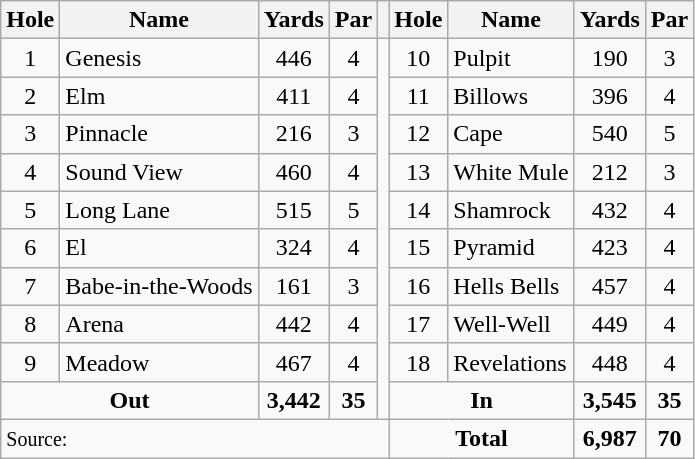<table class=wikitable>
<tr>
<th>Hole</th>
<th>Name</th>
<th>Yards</th>
<th>Par</th>
<th></th>
<th>Hole</th>
<th>Name</th>
<th>Yards</th>
<th>Par</th>
</tr>
<tr>
<td align=center>1</td>
<td>Genesis</td>
<td align=center>446</td>
<td align=center>4</td>
<td rowspan=10></td>
<td align=center>10</td>
<td>Pulpit</td>
<td align=center>190</td>
<td align=center>3</td>
</tr>
<tr>
<td align=center>2</td>
<td>Elm</td>
<td align=center>411</td>
<td align=center>4</td>
<td align=center>11</td>
<td>Billows</td>
<td align=center>396</td>
<td align=center>4</td>
</tr>
<tr>
<td align=center>3</td>
<td>Pinnacle</td>
<td align=center>216</td>
<td align=center>3</td>
<td align=center>12</td>
<td>Cape</td>
<td align=center>540</td>
<td align=center>5</td>
</tr>
<tr>
<td align=center>4</td>
<td>Sound View</td>
<td align=center>460</td>
<td align=center>4</td>
<td align=center>13</td>
<td>White Mule</td>
<td align=center>212</td>
<td align=center>3</td>
</tr>
<tr>
<td align=center>5</td>
<td>Long Lane</td>
<td align=center>515</td>
<td align=center>5</td>
<td align=center>14</td>
<td>Shamrock</td>
<td align=center>432</td>
<td align=center>4</td>
</tr>
<tr>
<td align=center>6</td>
<td>El</td>
<td align=center>324</td>
<td align=center>4</td>
<td align=center>15</td>
<td>Pyramid</td>
<td align=center>423</td>
<td align=center>4</td>
</tr>
<tr>
<td align=center>7</td>
<td>Babe-in-the-Woods</td>
<td align=center>161</td>
<td align=center>3</td>
<td align=center>16</td>
<td>Hells Bells</td>
<td align=center>457</td>
<td align=center>4</td>
</tr>
<tr>
<td align=center>8</td>
<td>Arena</td>
<td align=center>442</td>
<td align=center>4</td>
<td align=center>17</td>
<td>Well-Well</td>
<td align=center>449</td>
<td align=center>4</td>
</tr>
<tr>
<td align=center>9</td>
<td>Meadow</td>
<td align=center>467</td>
<td align=center>4</td>
<td align=center>18</td>
<td>Revelations</td>
<td align=center>448</td>
<td align=center>4</td>
</tr>
<tr>
<td colspan=2 align=center><strong>Out</strong></td>
<td align=center><strong>3,442</strong></td>
<td align=center><strong>35</strong></td>
<td colspan=2 align=center><strong>In</strong></td>
<td align=center><strong>3,545</strong></td>
<td align=center><strong>35</strong></td>
</tr>
<tr>
<td colspan=5><small>Source:</small></td>
<td colspan=2 align=center><strong>Total</strong></td>
<td align=center><strong>6,987</strong></td>
<td align=center><strong>70</strong></td>
</tr>
</table>
